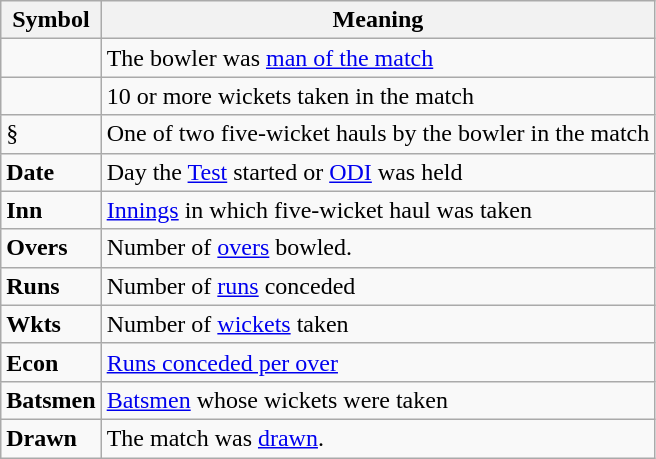<table class="wikitable" border="1">
<tr>
<th>Symbol</th>
<th>Meaning</th>
</tr>
<tr>
<td></td>
<td>The bowler was <a href='#'>man of the match</a></td>
</tr>
<tr>
<td></td>
<td>10 or more wickets taken in the match</td>
</tr>
<tr>
<td>§</td>
<td>One of two five-wicket hauls by the bowler in the match</td>
</tr>
<tr>
<td><strong>Date</strong></td>
<td>Day the <a href='#'>Test</a> started or <a href='#'>ODI</a> was held</td>
</tr>
<tr>
<td><strong>Inn</strong></td>
<td><a href='#'>Innings</a> in which five-wicket haul was taken</td>
</tr>
<tr>
<td><strong>Overs</strong></td>
<td>Number of <a href='#'>overs</a> bowled.</td>
</tr>
<tr>
<td><strong>Runs</strong></td>
<td>Number of <a href='#'>runs</a> conceded</td>
</tr>
<tr>
<td><strong>Wkts</strong></td>
<td>Number of <a href='#'>wickets</a> taken</td>
</tr>
<tr>
<td><strong>Econ</strong></td>
<td><a href='#'>Runs conceded per over</a></td>
</tr>
<tr>
<td><strong>Batsmen</strong></td>
<td><a href='#'>Batsmen</a> whose wickets were taken</td>
</tr>
<tr>
<td><strong>Drawn</strong></td>
<td>The match was <a href='#'>drawn</a>.</td>
</tr>
</table>
